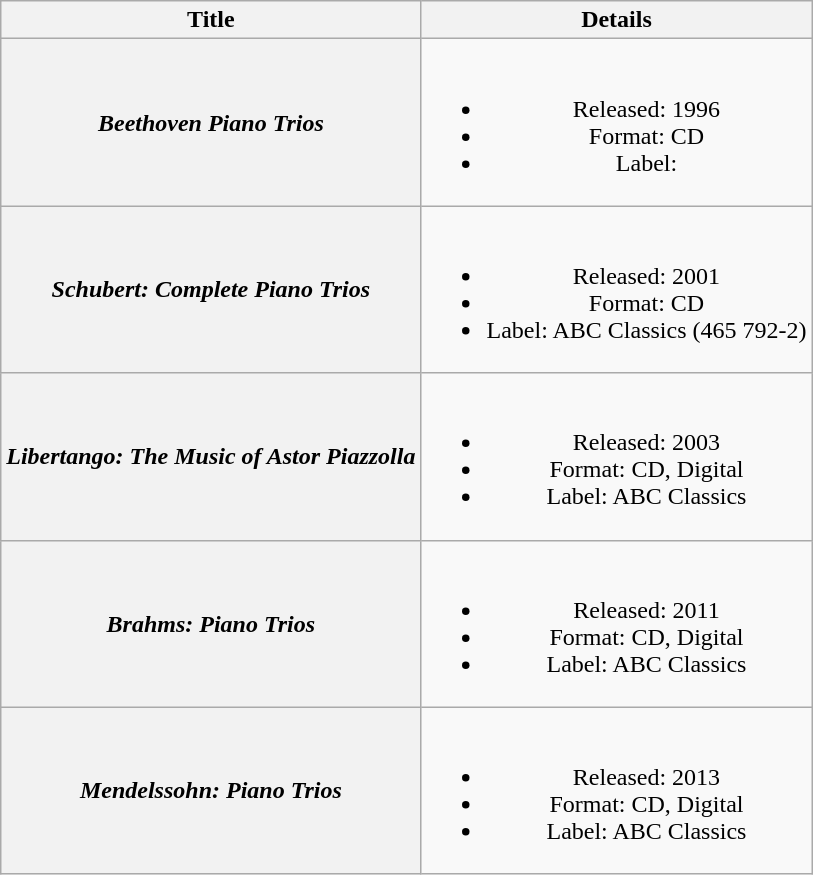<table class="wikitable plainrowheaders" style="text-align:center;" border="1">
<tr>
<th>Title</th>
<th>Details</th>
</tr>
<tr>
<th scope="row"><em>Beethoven Piano Trios</em></th>
<td><br><ul><li>Released: 1996</li><li>Format: CD</li><li>Label:</li></ul></td>
</tr>
<tr>
<th scope="row"><em>Schubert: Complete Piano Trios</em></th>
<td><br><ul><li>Released: 2001</li><li>Format: CD</li><li>Label: ABC Classics (465 792-2)</li></ul></td>
</tr>
<tr>
<th scope="row"><em>Libertango: The Music of Astor Piazzolla</em></th>
<td><br><ul><li>Released: 2003</li><li>Format: CD, Digital</li><li>Label: ABC Classics</li></ul></td>
</tr>
<tr>
<th scope="row"><em>Brahms: Piano Trios</em></th>
<td><br><ul><li>Released: 2011</li><li>Format: CD, Digital</li><li>Label: ABC Classics</li></ul></td>
</tr>
<tr>
<th scope="row"><em>Mendelssohn: Piano Trios</em></th>
<td><br><ul><li>Released: 2013</li><li>Format: CD, Digital</li><li>Label: ABC Classics</li></ul></td>
</tr>
</table>
